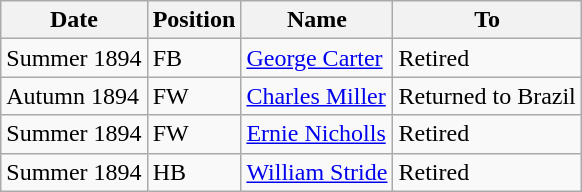<table class="wikitable">
<tr>
<th>Date</th>
<th>Position</th>
<th>Name</th>
<th>To</th>
</tr>
<tr>
<td>Summer 1894</td>
<td>FB</td>
<td><a href='#'>George Carter</a></td>
<td>Retired</td>
</tr>
<tr>
<td>Autumn 1894</td>
<td>FW</td>
<td><a href='#'>Charles Miller</a></td>
<td>Returned to Brazil</td>
</tr>
<tr>
<td>Summer 1894</td>
<td>FW</td>
<td><a href='#'>Ernie Nicholls</a></td>
<td>Retired</td>
</tr>
<tr>
<td>Summer 1894</td>
<td>HB</td>
<td><a href='#'>William Stride</a></td>
<td>Retired</td>
</tr>
</table>
